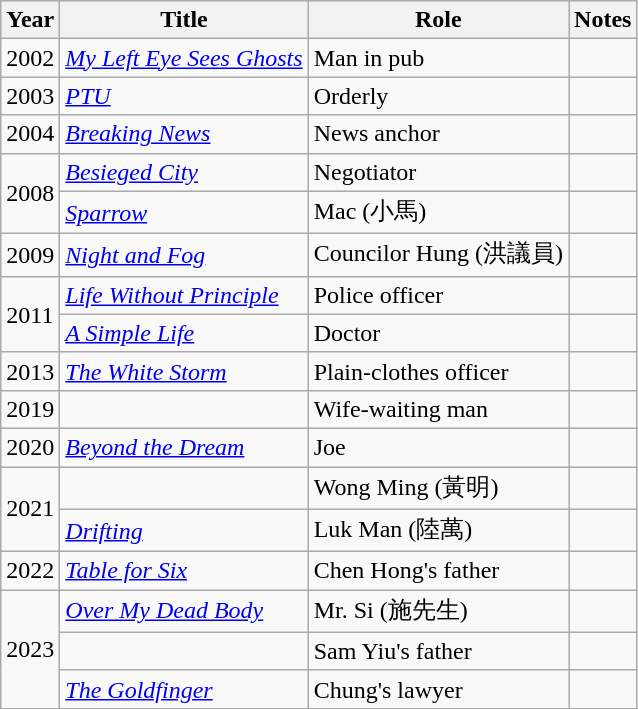<table class="wikitable">
<tr>
<th>Year</th>
<th>Title</th>
<th>Role</th>
<th>Notes</th>
</tr>
<tr>
<td>2002</td>
<td><em><a href='#'>My Left Eye Sees Ghosts</a></em></td>
<td>Man in pub</td>
<td></td>
</tr>
<tr>
<td>2003</td>
<td><em><a href='#'>PTU</a></em></td>
<td>Orderly</td>
<td></td>
</tr>
<tr>
<td>2004</td>
<td><em><a href='#'>Breaking News</a></em></td>
<td>News anchor</td>
<td></td>
</tr>
<tr>
<td rowspan="2">2008</td>
<td><em><a href='#'>Besieged City</a></em></td>
<td>Negotiator</td>
<td></td>
</tr>
<tr>
<td><em><a href='#'>Sparrow</a></em></td>
<td>Mac (小馬)</td>
<td></td>
</tr>
<tr>
<td>2009</td>
<td><em><a href='#'>Night and Fog</a></em></td>
<td>Councilor Hung (洪議員)</td>
<td></td>
</tr>
<tr>
<td rowspan="2">2011</td>
<td><em><a href='#'>Life Without Principle</a></em></td>
<td>Police officer</td>
<td></td>
</tr>
<tr>
<td><em><a href='#'>A Simple Life</a></em></td>
<td>Doctor</td>
<td></td>
</tr>
<tr>
<td>2013</td>
<td><em><a href='#'>The White Storm</a></em></td>
<td>Plain-clothes officer</td>
<td></td>
</tr>
<tr>
<td>2019</td>
<td><em></em></td>
<td>Wife-waiting man</td>
<td></td>
</tr>
<tr>
<td>2020</td>
<td><em><a href='#'>Beyond the Dream</a></em></td>
<td>Joe</td>
<td></td>
</tr>
<tr>
<td rowspan="2">2021</td>
<td><em></em></td>
<td>Wong Ming (黃明)</td>
<td></td>
</tr>
<tr>
<td><em><a href='#'>Drifting</a></em></td>
<td>Luk Man (陸萬)</td>
<td></td>
</tr>
<tr>
<td>2022</td>
<td><em><a href='#'>Table for Six</a></em></td>
<td>Chen Hong's father</td>
<td></td>
</tr>
<tr>
<td rowspan="3">2023</td>
<td><em><a href='#'>Over My Dead Body</a></em></td>
<td>Mr. Si (施先生)</td>
<td></td>
</tr>
<tr>
<td><em></em></td>
<td>Sam Yiu's father</td>
<td></td>
</tr>
<tr>
<td><em><a href='#'>The Goldfinger</a></em></td>
<td>Chung's lawyer</td>
<td></td>
</tr>
</table>
